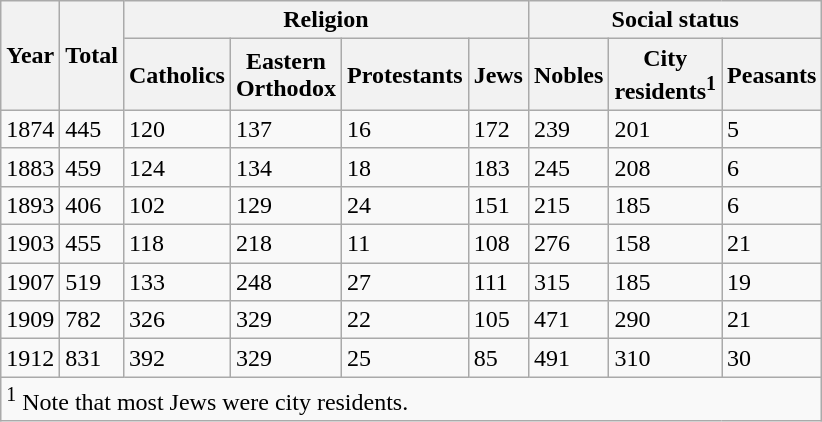<table class="wikitable floatright">
<tr>
<th rowspan=2>Year</th>
<th rowspan=2>Total</th>
<th colspan=4>Religion</th>
<th colspan=3>Social status</th>
</tr>
<tr>
<th>Catholics</th>
<th>Eastern <br>Orthodox</th>
<th>Protestants</th>
<th>Jews</th>
<th>Nobles</th>
<th>City<br>residents<sup>1</sup></th>
<th>Peasants</th>
</tr>
<tr>
<td>1874</td>
<td>445</td>
<td>120</td>
<td>137</td>
<td>16</td>
<td>172</td>
<td>239</td>
<td>201</td>
<td>5</td>
</tr>
<tr>
<td>1883</td>
<td>459</td>
<td>124</td>
<td>134</td>
<td>18</td>
<td>183</td>
<td>245</td>
<td>208</td>
<td>6</td>
</tr>
<tr>
<td>1893</td>
<td>406</td>
<td>102</td>
<td>129</td>
<td>24</td>
<td>151</td>
<td>215</td>
<td>185</td>
<td>6</td>
</tr>
<tr>
<td>1903</td>
<td>455</td>
<td>118</td>
<td>218</td>
<td>11</td>
<td>108</td>
<td>276</td>
<td>158</td>
<td>21</td>
</tr>
<tr>
<td>1907</td>
<td>519</td>
<td>133</td>
<td>248</td>
<td>27</td>
<td>111</td>
<td>315</td>
<td>185</td>
<td>19</td>
</tr>
<tr>
<td>1909</td>
<td>782</td>
<td>326</td>
<td>329</td>
<td>22</td>
<td>105</td>
<td>471</td>
<td>290</td>
<td>21</td>
</tr>
<tr>
<td>1912</td>
<td>831</td>
<td>392</td>
<td>329</td>
<td>25</td>
<td>85</td>
<td>491</td>
<td>310</td>
<td>30</td>
</tr>
<tr>
<td colspan=9><sup>1</sup> Note that most Jews were city residents.</td>
</tr>
</table>
